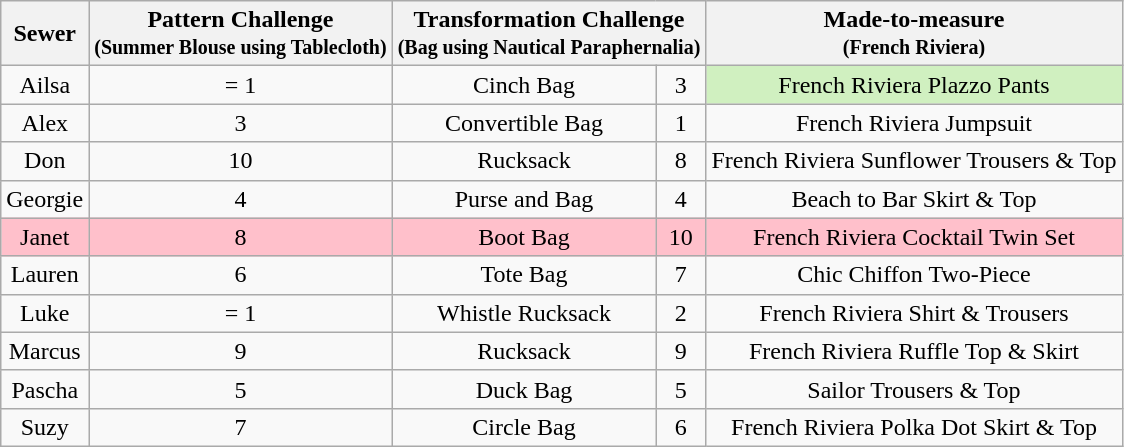<table class="wikitable" style="text-align:center;">
<tr>
<th>Sewer</th>
<th>Pattern Challenge<br><small>(Summer Blouse using Tablecloth)</small></th>
<th colspan="2">Transformation Challenge<br><small>(Bag using Nautical Paraphernalia)</small></th>
<th>Made-to-measure<br><small>(French Riviera)</small></th>
</tr>
<tr>
<td>Ailsa</td>
<td>= 1</td>
<td>Cinch Bag</td>
<td>3</td>
<td style="background:#d0f0c0">French Riviera Plazzo Pants</td>
</tr>
<tr>
<td>Alex</td>
<td>3</td>
<td>Convertible Bag</td>
<td>1</td>
<td>French Riviera Jumpsuit</td>
</tr>
<tr>
<td>Don</td>
<td>10</td>
<td>Rucksack</td>
<td>8</td>
<td>French Riviera Sunflower Trousers & Top</td>
</tr>
<tr>
<td>Georgie</td>
<td>4</td>
<td>Purse and Bag</td>
<td>4</td>
<td>Beach to Bar Skirt & Top</td>
</tr>
<tr style="background:pink">
<td>Janet</td>
<td>8</td>
<td>Boot Bag</td>
<td>10</td>
<td>French Riviera Cocktail Twin Set</td>
</tr>
<tr>
<td>Lauren</td>
<td>6</td>
<td>Tote Bag</td>
<td>7</td>
<td>Chic Chiffon Two-Piece</td>
</tr>
<tr>
<td>Luke</td>
<td>= 1</td>
<td>Whistle Rucksack</td>
<td>2</td>
<td>French Riviera Shirt & Trousers</td>
</tr>
<tr>
<td>Marcus</td>
<td>9</td>
<td>Rucksack</td>
<td>9</td>
<td>French Riviera Ruffle Top & Skirt</td>
</tr>
<tr>
<td>Pascha</td>
<td>5</td>
<td>Duck Bag</td>
<td>5</td>
<td>Sailor Trousers & Top</td>
</tr>
<tr>
<td>Suzy</td>
<td>7</td>
<td>Circle Bag</td>
<td>6</td>
<td>French Riviera Polka Dot Skirt & Top</td>
</tr>
</table>
